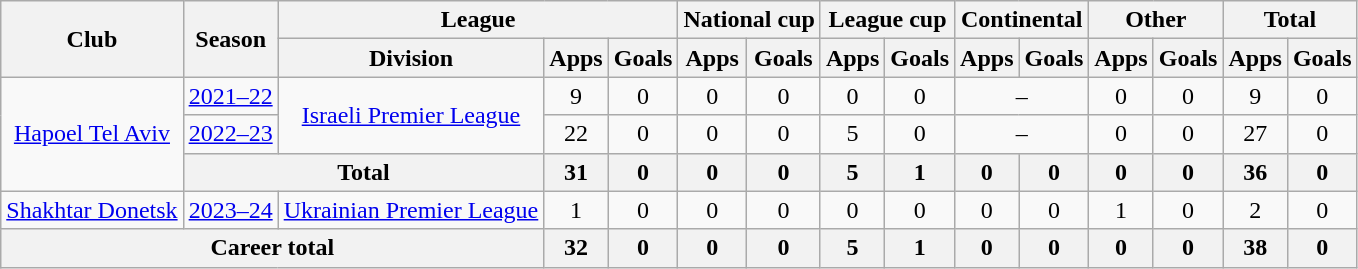<table class="wikitable" style="text-align: center">
<tr>
<th rowspan="2">Club</th>
<th rowspan="2">Season</th>
<th colspan="3">League</th>
<th colspan="2">National cup</th>
<th colspan="2">League cup</th>
<th colspan="2">Continental</th>
<th colspan="2">Other</th>
<th colspan="2">Total</th>
</tr>
<tr>
<th>Division</th>
<th>Apps</th>
<th>Goals</th>
<th>Apps</th>
<th>Goals</th>
<th>Apps</th>
<th>Goals</th>
<th>Apps</th>
<th>Goals</th>
<th>Apps</th>
<th>Goals</th>
<th>Apps</th>
<th>Goals</th>
</tr>
<tr>
<td rowspan="3"><a href='#'>Hapoel Tel Aviv</a></td>
<td><a href='#'>2021–22</a></td>
<td rowspan="2"><a href='#'>Israeli Premier League</a></td>
<td>9</td>
<td>0</td>
<td>0</td>
<td>0</td>
<td>0</td>
<td>0</td>
<td colspan="2">–</td>
<td>0</td>
<td>0</td>
<td>9</td>
<td>0</td>
</tr>
<tr>
<td><a href='#'>2022–23</a></td>
<td>22</td>
<td>0</td>
<td>0</td>
<td>0</td>
<td>5</td>
<td>0</td>
<td colspan="2">–</td>
<td>0</td>
<td>0</td>
<td>27</td>
<td>0</td>
</tr>
<tr>
<th colspan="2">Total</th>
<th>31</th>
<th>0</th>
<th>0</th>
<th>0</th>
<th>5</th>
<th>1</th>
<th>0</th>
<th>0</th>
<th>0</th>
<th>0</th>
<th>36</th>
<th>0</th>
</tr>
<tr>
<td rowspan="1"><a href='#'>Shakhtar Donetsk</a></td>
<td><a href='#'>2023–24</a></td>
<td rowspan="1"><a href='#'>Ukrainian Premier League</a></td>
<td>1</td>
<td>0</td>
<td>0</td>
<td>0</td>
<td>0</td>
<td>0</td>
<td>0</td>
<td>0</td>
<td>1</td>
<td>0</td>
<td>2</td>
<td>0</td>
</tr>
<tr>
<th colspan="3">Career total</th>
<th>32</th>
<th>0</th>
<th>0</th>
<th>0</th>
<th>5</th>
<th>1</th>
<th>0</th>
<th>0</th>
<th>0</th>
<th>0</th>
<th>38</th>
<th>0</th>
</tr>
</table>
